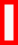<table class="wikitable" style="border: 3px solid red">
<tr>
<td><br></td>
</tr>
</table>
